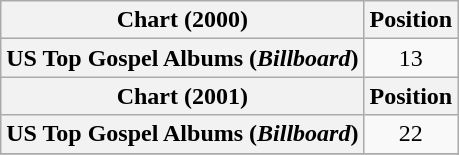<table class="wikitable sortable plainrowheaders" style="text-align:center">
<tr>
<th scope="col">Chart (2000)</th>
<th scope="col">Position</th>
</tr>
<tr>
<th scope="row">US Top Gospel Albums (<em>Billboard</em>)</th>
<td align="center">13</td>
</tr>
<tr>
<th scope="col">Chart (2001)</th>
<th scope="col">Position</th>
</tr>
<tr>
<th scope="row">US Top Gospel Albums (<em>Billboard</em>)</th>
<td align="center">22</td>
</tr>
<tr>
</tr>
</table>
